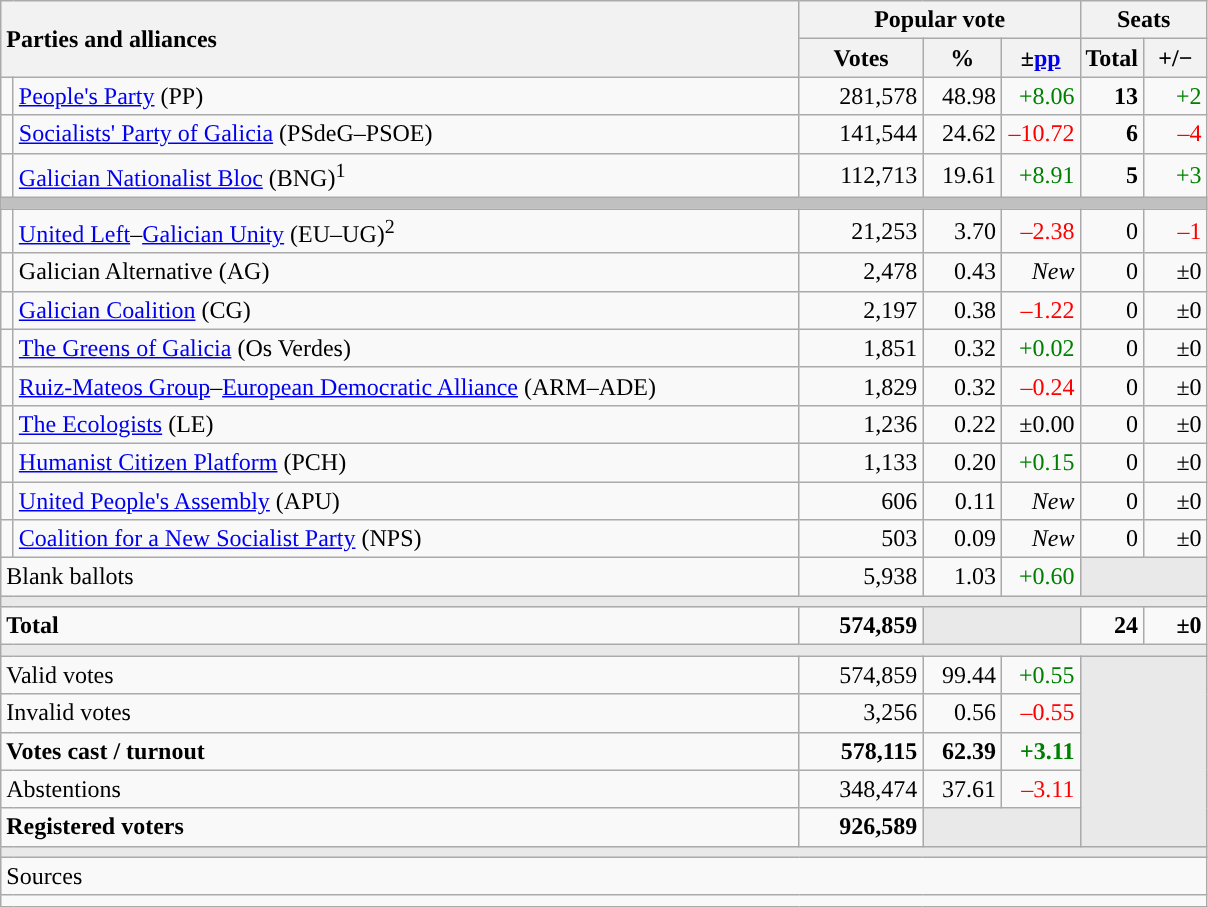<table class="wikitable" style="text-align:right;">
<tr>
<th style="text-align:left;" rowspan="2" colspan="2" width="525">Parties and alliances</th>
<th colspan="3">Popular vote</th>
<th colspan="2">Seats</th>
</tr>
<tr>
<th width="75">Votes</th>
<th width="45">%</th>
<th width="45">±<a href='#'>pp</a></th>
<th width="35">Total</th>
<th width="35">+/−</th>
</tr>
<tr>
<td width="1" style="color:inherit;background:"></td>
<td align="left"><a href='#'>People's Party</a> (PP)</td>
<td>281,578</td>
<td>48.98</td>
<td style="color:green;">+8.06</td>
<td><strong>13</strong></td>
<td style="color:green;">+2</td>
</tr>
<tr>
<td style="color:inherit;background:"></td>
<td align="left"><a href='#'>Socialists' Party of Galicia</a> (PSdeG–PSOE)</td>
<td>141,544</td>
<td>24.62</td>
<td style="color:red;">–10.72</td>
<td><strong>6</strong></td>
<td style="color:red;">–4</td>
</tr>
<tr>
<td style="color:inherit;background:"></td>
<td align="left"><a href='#'>Galician Nationalist Bloc</a> (BNG)<sup>1</sup></td>
<td>112,713</td>
<td>19.61</td>
<td style="color:green;">+8.91</td>
<td><strong>5</strong></td>
<td style="color:green;">+3</td>
</tr>
<tr>
<td colspan="7" bgcolor="#C0C0C0"></td>
</tr>
<tr>
<td style="color:inherit;background:"></td>
<td align="left"><a href='#'>United Left</a>–<a href='#'>Galician Unity</a> (EU–UG)<sup>2</sup></td>
<td>21,253</td>
<td>3.70</td>
<td style="color:red;">–2.38</td>
<td>0</td>
<td style="color:red;">–1</td>
</tr>
<tr>
<td style="color:inherit;background:"></td>
<td align="left">Galician Alternative (AG)</td>
<td>2,478</td>
<td>0.43</td>
<td><em>New</em></td>
<td>0</td>
<td>±0</td>
</tr>
<tr>
<td style="color:inherit;background:"></td>
<td align="left"><a href='#'>Galician Coalition</a> (CG)</td>
<td>2,197</td>
<td>0.38</td>
<td style="color:red;">–1.22</td>
<td>0</td>
<td>±0</td>
</tr>
<tr>
<td style="color:inherit;background:"></td>
<td align="left"><a href='#'>The Greens of Galicia</a> (Os Verdes)</td>
<td>1,851</td>
<td>0.32</td>
<td style="color:green;">+0.02</td>
<td>0</td>
<td>±0</td>
</tr>
<tr>
<td style="color:inherit;background:"></td>
<td align="left"><a href='#'>Ruiz-Mateos Group</a>–<a href='#'>European Democratic Alliance</a> (ARM–ADE)</td>
<td>1,829</td>
<td>0.32</td>
<td style="color:red;">–0.24</td>
<td>0</td>
<td>±0</td>
</tr>
<tr>
<td style="color:inherit;background:"></td>
<td align="left"><a href='#'>The Ecologists</a> (LE)</td>
<td>1,236</td>
<td>0.22</td>
<td>±0.00</td>
<td>0</td>
<td>±0</td>
</tr>
<tr>
<td style="color:inherit;background:"></td>
<td align="left"><a href='#'>Humanist Citizen Platform</a> (PCH)</td>
<td>1,133</td>
<td>0.20</td>
<td style="color:green;">+0.15</td>
<td>0</td>
<td>±0</td>
</tr>
<tr>
<td style="color:inherit;background:"></td>
<td align="left"><a href='#'>United People's Assembly</a> (APU)</td>
<td>606</td>
<td>0.11</td>
<td><em>New</em></td>
<td>0</td>
<td>±0</td>
</tr>
<tr>
<td style="color:inherit;background:"></td>
<td align="left"><a href='#'>Coalition for a New Socialist Party</a> (NPS)</td>
<td>503</td>
<td>0.09</td>
<td><em>New</em></td>
<td>0</td>
<td>±0</td>
</tr>
<tr>
<td align="left" colspan="2">Blank ballots</td>
<td>5,938</td>
<td>1.03</td>
<td style="color:green;">+0.60</td>
<td bgcolor="#E9E9E9" colspan="2"></td>
</tr>
<tr>
<td colspan="7" bgcolor="#E9E9E9"></td>
</tr>
<tr style="font-weight:bold;">
<td align="left" colspan="2">Total</td>
<td>574,859</td>
<td bgcolor="#E9E9E9" colspan="2"></td>
<td>24</td>
<td>±0</td>
</tr>
<tr>
<td colspan="7" bgcolor="#E9E9E9"></td>
</tr>
<tr>
<td align="left" colspan="2">Valid votes</td>
<td>574,859</td>
<td>99.44</td>
<td style="color:green;">+0.55</td>
<td bgcolor="#E9E9E9" colspan="7" rowspan="5"></td>
</tr>
<tr>
<td align="left" colspan="2">Invalid votes</td>
<td>3,256</td>
<td>0.56</td>
<td style="color:red;">–0.55</td>
</tr>
<tr style="font-weight:bold;">
<td align="left" colspan="2">Votes cast / turnout</td>
<td>578,115</td>
<td>62.39</td>
<td style="color:green;">+3.11</td>
</tr>
<tr>
<td align="left" colspan="2">Abstentions</td>
<td>348,474</td>
<td>37.61</td>
<td style="color:red;">–3.11</td>
</tr>
<tr style="font-weight:bold;">
<td align="left" colspan="2">Registered voters</td>
<td>926,589</td>
<td bgcolor="#E9E9E9" colspan="2"></td>
</tr>
<tr>
<td colspan="7" bgcolor="#E9E9E9"></td>
</tr>
<tr>
<td align="left" colspan="7">Sources</td>
</tr>
<tr>
<td colspan="7" style="text-align:left; max-width:790px;"></td>
</tr>
</table>
